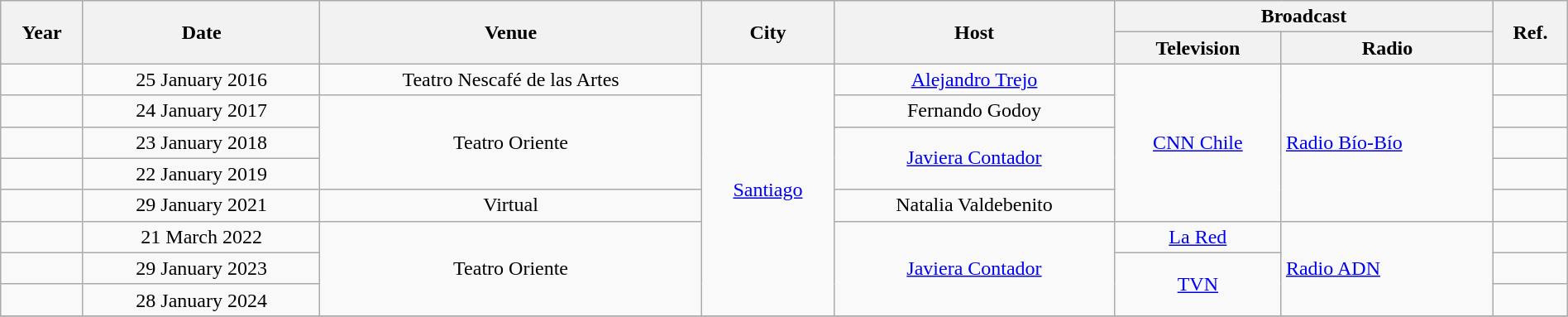<table class="wikitable" border="1" style="width:100%">
<tr>
<th rowspan="2">Year</th>
<th rowspan="2">Date</th>
<th rowspan="2">Venue</th>
<th rowspan="2">City</th>
<th rowspan="2">Host</th>
<th colspan="2">Broadcast</th>
<th rowspan="2">Ref.</th>
</tr>
<tr>
<th>Television</th>
<th>Radio</th>
</tr>
<tr>
<td style="text-align:center;"></td>
<td style="text-align:center;">25 January 2016</td>
<td style="text-align:center;">Teatro Nescafé de las Artes</td>
<td rowspan="8" style="text-align:center;"><a href='#'>Santiago</a></td>
<td style="text-align:center;"> <a href='#'>Alejandro Trejo</a></td>
<td rowspan="5" style="text-align:center;"><a href='#'>CNN Chile</a></td>
<td rowspan="5"><a href='#'>Radio Bío-Bío</a></td>
<td style="text-align:center;"></td>
</tr>
<tr>
<td style="text-align:center;"></td>
<td style="text-align:center;">24 January 2017</td>
<td rowspan="3" style="text-align:center;">Teatro Oriente</td>
<td style="text-align:center;"> Fernando Godoy</td>
<td style="text-align:center;"></td>
</tr>
<tr>
<td style="text-align:center;"></td>
<td style="text-align:center;">23 January 2018</td>
<td rowspan="2" style="text-align:center;"> <a href='#'>Javiera Contador</a></td>
<td style="text-align:center;"></td>
</tr>
<tr>
<td style="text-align:center;"></td>
<td style="text-align:center;">22 January 2019</td>
<td style="text-align:center;"></td>
</tr>
<tr>
<td style="text-align:center;"></td>
<td style="text-align:center;">29 January 2021</td>
<td style="text-align:center;">Virtual</td>
<td style="text-align:center;"> Natalia Valdebenito</td>
<td style="text-align:center;"></td>
</tr>
<tr>
<td style="text-align:center;"></td>
<td style="text-align:center;">21 March 2022</td>
<td rowspan="3" style="text-align:center;">Teatro Oriente</td>
<td rowspan="3" style="text-align:center;"> <a href='#'>Javiera Contador</a></td>
<td style="text-align:center;"><a href='#'>La Red</a></td>
<td rowspan="3"><a href='#'>Radio ADN</a></td>
<td style="text-align:center;"></td>
</tr>
<tr>
<td style="text-align:center;"></td>
<td style="text-align:center;">29 January 2023</td>
<td style="text-align:center;" rowspan="2"><a href='#'>TVN</a></td>
<td style="text-align:center;"></td>
</tr>
<tr>
<td style="text-align:center;"></td>
<td style="text-align:center;">28 January 2024</td>
<td style="text-align:center;"></td>
</tr>
<tr>
</tr>
</table>
